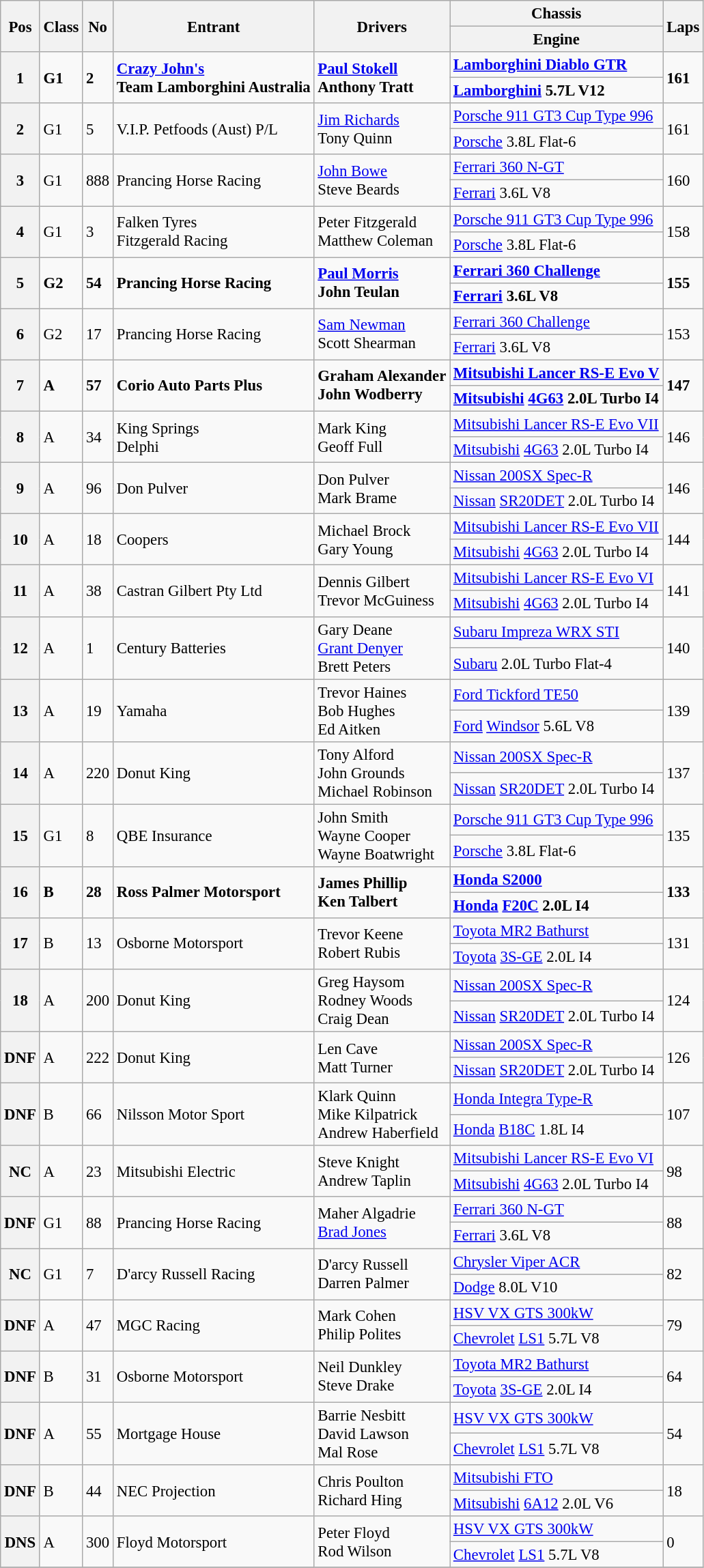<table class="wikitable" style="font-size: 95%;">
<tr>
<th rowspan=2>Pos</th>
<th rowspan=2>Class</th>
<th rowspan=2>No</th>
<th rowspan=2>Entrant</th>
<th rowspan=2>Drivers</th>
<th>Chassis</th>
<th rowspan=2>Laps</th>
</tr>
<tr>
<th>Engine</th>
</tr>
<tr style="font-weight:bold">
<th rowspan=2>1</th>
<td rowspan=2>G1</td>
<td rowspan=2>2</td>
<td rowspan=2><a href='#'>Crazy John's</a><br>Team Lamborghini Australia</td>
<td rowspan=2> <a href='#'>Paul Stokell</a><br> Anthony Tratt</td>
<td><a href='#'>Lamborghini Diablo GTR</a></td>
<td rowspan=2>161</td>
</tr>
<tr style="font-weight:bold">
<td><a href='#'>Lamborghini</a> 5.7L V12</td>
</tr>
<tr>
<th rowspan=2>2</th>
<td rowspan=2>G1</td>
<td rowspan=2>5</td>
<td rowspan=2>V.I.P. Petfoods (Aust) P/L</td>
<td rowspan=2> <a href='#'>Jim Richards</a><br> Tony Quinn</td>
<td><a href='#'>Porsche 911 GT3 Cup Type 996</a></td>
<td rowspan=2>161</td>
</tr>
<tr>
<td><a href='#'>Porsche</a> 3.8L Flat-6</td>
</tr>
<tr>
<th rowspan=2>3</th>
<td rowspan=2>G1</td>
<td rowspan=2>888</td>
<td rowspan=2>Prancing Horse Racing</td>
<td rowspan=2> <a href='#'>John Bowe</a><br> Steve Beards</td>
<td><a href='#'>Ferrari 360 N-GT</a></td>
<td rowspan=2>160</td>
</tr>
<tr>
<td><a href='#'>Ferrari</a> 3.6L V8</td>
</tr>
<tr>
<th rowspan=2>4</th>
<td rowspan=2>G1</td>
<td rowspan=2>3</td>
<td rowspan=2>Falken Tyres<br>Fitzgerald Racing</td>
<td rowspan=2> Peter Fitzgerald<br> Matthew Coleman</td>
<td><a href='#'>Porsche 911 GT3 Cup Type 996</a></td>
<td rowspan=2>158</td>
</tr>
<tr>
<td><a href='#'>Porsche</a> 3.8L Flat-6</td>
</tr>
<tr style="font-weight:bold">
<th rowspan=2>5</th>
<td rowspan=2>G2</td>
<td rowspan=2>54</td>
<td rowspan=2>Prancing Horse Racing</td>
<td rowspan=2> <a href='#'>Paul Morris</a><br> John Teulan</td>
<td><a href='#'>Ferrari 360 Challenge</a></td>
<td rowspan=2>155</td>
</tr>
<tr style="font-weight:bold">
<td><a href='#'>Ferrari</a> 3.6L V8</td>
</tr>
<tr>
<th rowspan=2>6</th>
<td rowspan=2>G2</td>
<td rowspan=2>17</td>
<td rowspan=2>Prancing Horse Racing</td>
<td rowspan=2> <a href='#'>Sam Newman</a><br> Scott Shearman</td>
<td><a href='#'>Ferrari 360 Challenge</a></td>
<td rowspan=2>153</td>
</tr>
<tr>
<td><a href='#'>Ferrari</a> 3.6L V8</td>
</tr>
<tr style="font-weight:bold">
<th rowspan=2>7</th>
<td rowspan=2>A</td>
<td rowspan=2>57</td>
<td rowspan=2>Corio Auto Parts Plus</td>
<td rowspan=2> Graham Alexander<br> John Wodberry</td>
<td><a href='#'>Mitsubishi Lancer RS-E Evo V</a></td>
<td rowspan=2>147</td>
</tr>
<tr style="font-weight:bold">
<td><a href='#'>Mitsubishi</a> <a href='#'>4G63</a> 2.0L Turbo I4</td>
</tr>
<tr>
<th rowspan=2>8</th>
<td rowspan=2>A</td>
<td rowspan=2>34</td>
<td rowspan=2>King Springs<br>Delphi</td>
<td rowspan=2> Mark King<br> Geoff Full</td>
<td><a href='#'>Mitsubishi Lancer RS-E Evo VII</a></td>
<td rowspan=2>146</td>
</tr>
<tr>
<td><a href='#'>Mitsubishi</a> <a href='#'>4G63</a> 2.0L Turbo I4</td>
</tr>
<tr>
<th rowspan=2>9</th>
<td rowspan=2>A</td>
<td rowspan=2>96</td>
<td rowspan=2>Don Pulver</td>
<td rowspan=2> Don Pulver<br> Mark Brame</td>
<td><a href='#'>Nissan 200SX Spec-R</a></td>
<td rowspan=2>146</td>
</tr>
<tr>
<td><a href='#'>Nissan</a> <a href='#'>SR20DET</a> 2.0L Turbo I4</td>
</tr>
<tr>
<th rowspan=2>10</th>
<td rowspan=2>A</td>
<td rowspan=2>18</td>
<td rowspan=2>Coopers</td>
<td rowspan=2> Michael Brock<br> Gary Young</td>
<td><a href='#'>Mitsubishi Lancer RS-E Evo VII</a></td>
<td rowspan=2>144</td>
</tr>
<tr>
<td><a href='#'>Mitsubishi</a> <a href='#'>4G63</a> 2.0L Turbo I4</td>
</tr>
<tr>
<th rowspan=2>11</th>
<td rowspan=2>A</td>
<td rowspan=2>38</td>
<td rowspan=2>Castran Gilbert Pty Ltd</td>
<td rowspan=2> Dennis Gilbert<br> Trevor McGuiness</td>
<td><a href='#'>Mitsubishi Lancer RS-E Evo VI</a></td>
<td rowspan=2>141</td>
</tr>
<tr>
<td><a href='#'>Mitsubishi</a> <a href='#'>4G63</a> 2.0L Turbo I4</td>
</tr>
<tr>
<th rowspan=2>12</th>
<td rowspan=2>A</td>
<td rowspan=2>1</td>
<td rowspan=2>Century Batteries</td>
<td rowspan=2> Gary Deane<br> <a href='#'>Grant Denyer</a><br> Brett Peters</td>
<td><a href='#'>Subaru Impreza WRX STI</a></td>
<td rowspan=2>140</td>
</tr>
<tr>
<td><a href='#'>Subaru</a> 2.0L Turbo Flat-4</td>
</tr>
<tr>
<th rowspan=2>13</th>
<td rowspan=2>A</td>
<td rowspan=2>19</td>
<td rowspan=2>Yamaha</td>
<td rowspan=2> Trevor Haines<br> Bob Hughes<br> Ed Aitken</td>
<td><a href='#'>Ford Tickford TE50</a></td>
<td rowspan=2>139</td>
</tr>
<tr>
<td><a href='#'>Ford</a> <a href='#'>Windsor</a> 5.6L V8</td>
</tr>
<tr>
<th rowspan=2>14</th>
<td rowspan=2>A</td>
<td rowspan=2>220</td>
<td rowspan=2>Donut King</td>
<td rowspan=2> Tony Alford<br> John Grounds<br> Michael Robinson</td>
<td><a href='#'>Nissan 200SX Spec-R</a></td>
<td rowspan=2>137</td>
</tr>
<tr>
<td><a href='#'>Nissan</a> <a href='#'>SR20DET</a> 2.0L Turbo I4</td>
</tr>
<tr>
<th rowspan=2>15</th>
<td rowspan=2>G1</td>
<td rowspan=2>8</td>
<td rowspan=2>QBE Insurance</td>
<td rowspan=2> John Smith<br> Wayne Cooper<br> Wayne Boatwright</td>
<td><a href='#'>Porsche 911 GT3 Cup Type 996</a></td>
<td rowspan=2>135</td>
</tr>
<tr>
<td><a href='#'>Porsche</a> 3.8L Flat-6</td>
</tr>
<tr style="font-weight:bold">
<th rowspan=2>16</th>
<td rowspan=2>B</td>
<td rowspan=2>28</td>
<td rowspan=2>Ross Palmer Motorsport</td>
<td rowspan=2> James Phillip<br> Ken Talbert</td>
<td><a href='#'>Honda S2000</a></td>
<td rowspan=2>133</td>
</tr>
<tr style="font-weight:bold">
<td><a href='#'>Honda</a> <a href='#'>F20C</a> 2.0L I4</td>
</tr>
<tr>
<th rowspan=2>17</th>
<td rowspan=2>B</td>
<td rowspan=2>13</td>
<td rowspan=2>Osborne Motorsport</td>
<td rowspan=2> Trevor Keene<br> Robert Rubis</td>
<td><a href='#'>Toyota MR2 Bathurst</a></td>
<td rowspan=2>131</td>
</tr>
<tr>
<td><a href='#'>Toyota</a> <a href='#'>3S-GE</a> 2.0L I4</td>
</tr>
<tr>
<th rowspan=2>18</th>
<td rowspan=2>A</td>
<td rowspan=2>200</td>
<td rowspan=2>Donut King</td>
<td rowspan=2> Greg Haysom<br> Rodney Woods<br> Craig Dean</td>
<td><a href='#'>Nissan 200SX Spec-R</a></td>
<td rowspan=2>124</td>
</tr>
<tr>
<td><a href='#'>Nissan</a> <a href='#'>SR20DET</a> 2.0L Turbo I4</td>
</tr>
<tr>
<th rowspan=2>DNF</th>
<td rowspan=2>A</td>
<td rowspan=2>222</td>
<td rowspan=2>Donut King</td>
<td rowspan=2> Len Cave<br> Matt Turner</td>
<td><a href='#'>Nissan 200SX Spec-R</a></td>
<td rowspan=2>126</td>
</tr>
<tr>
<td><a href='#'>Nissan</a> <a href='#'>SR20DET</a> 2.0L Turbo I4</td>
</tr>
<tr>
<th rowspan=2>DNF</th>
<td rowspan=2>B</td>
<td rowspan=2>66</td>
<td rowspan=2>Nilsson Motor Sport</td>
<td rowspan=2> Klark Quinn<br> Mike Kilpatrick<br> Andrew Haberfield</td>
<td><a href='#'>Honda Integra Type-R</a></td>
<td rowspan=2>107</td>
</tr>
<tr>
<td><a href='#'>Honda</a> <a href='#'>B18C</a> 1.8L I4</td>
</tr>
<tr>
<th rowspan=2>NC</th>
<td rowspan=2>A</td>
<td rowspan=2>23</td>
<td rowspan=2>Mitsubishi Electric</td>
<td rowspan=2> Steve Knight<br> Andrew Taplin</td>
<td><a href='#'>Mitsubishi Lancer RS-E Evo VI</a></td>
<td rowspan=2>98</td>
</tr>
<tr>
<td><a href='#'>Mitsubishi</a> <a href='#'>4G63</a> 2.0L Turbo I4</td>
</tr>
<tr>
<th rowspan=2>DNF</th>
<td rowspan=2>G1</td>
<td rowspan=2>88</td>
<td rowspan=2>Prancing Horse Racing</td>
<td rowspan=2> Maher Algadrie<br> <a href='#'>Brad Jones</a></td>
<td><a href='#'>Ferrari 360 N-GT</a></td>
<td rowspan=2>88</td>
</tr>
<tr>
<td><a href='#'>Ferrari</a> 3.6L V8</td>
</tr>
<tr>
<th rowspan=2>NC</th>
<td rowspan=2>G1</td>
<td rowspan=2>7</td>
<td rowspan=2>D'arcy Russell Racing</td>
<td rowspan=2> D'arcy Russell<br> Darren Palmer</td>
<td><a href='#'>Chrysler Viper ACR</a></td>
<td rowspan=2>82</td>
</tr>
<tr>
<td><a href='#'>Dodge</a> 8.0L V10</td>
</tr>
<tr>
<th rowspan=2>DNF</th>
<td rowspan=2>A</td>
<td rowspan=2>47</td>
<td rowspan=2>MGC Racing</td>
<td rowspan=2> Mark Cohen<br> Philip Polites</td>
<td><a href='#'>HSV VX GTS 300kW</a></td>
<td rowspan=2>79</td>
</tr>
<tr>
<td><a href='#'>Chevrolet</a> <a href='#'>LS1</a> 5.7L V8</td>
</tr>
<tr>
<th rowspan=2>DNF</th>
<td rowspan=2>B</td>
<td rowspan=2>31</td>
<td rowspan=2>Osborne Motorsport</td>
<td rowspan=2> Neil Dunkley<br> Steve Drake</td>
<td><a href='#'>Toyota MR2 Bathurst</a></td>
<td rowspan=2>64</td>
</tr>
<tr>
<td><a href='#'>Toyota</a> <a href='#'>3S-GE</a> 2.0L I4</td>
</tr>
<tr>
<th rowspan=2>DNF</th>
<td rowspan=2>A</td>
<td rowspan=2>55</td>
<td rowspan=2>Mortgage House</td>
<td rowspan=2> Barrie Nesbitt<br> David Lawson<br> Mal Rose</td>
<td><a href='#'>HSV VX GTS 300kW</a></td>
<td rowspan=2>54</td>
</tr>
<tr>
<td><a href='#'>Chevrolet</a> <a href='#'>LS1</a> 5.7L V8</td>
</tr>
<tr>
<th rowspan=2>DNF</th>
<td rowspan=2>B</td>
<td rowspan=2>44</td>
<td rowspan=2>NEC Projection</td>
<td rowspan=2> Chris Poulton<br> Richard Hing</td>
<td><a href='#'>Mitsubishi FTO</a></td>
<td rowspan=2>18</td>
</tr>
<tr>
<td><a href='#'>Mitsubishi</a> <a href='#'>6A12</a> 2.0L V6</td>
</tr>
<tr>
<th rowspan=2>DNS</th>
<td rowspan=2>A</td>
<td rowspan=2>300</td>
<td rowspan=2>Floyd Motorsport</td>
<td rowspan=2> Peter Floyd<br> Rod Wilson</td>
<td><a href='#'>HSV VX GTS 300kW</a></td>
<td rowspan=2>0</td>
</tr>
<tr>
<td><a href='#'>Chevrolet</a> <a href='#'>LS1</a> 5.7L V8</td>
</tr>
<tr>
</tr>
</table>
